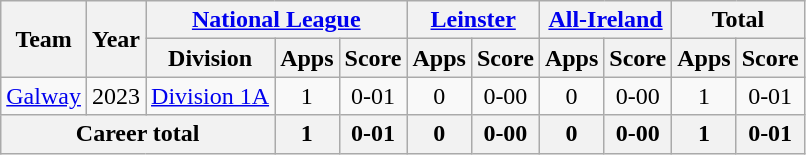<table class="wikitable" style="text-align:center">
<tr>
<th rowspan="2">Team</th>
<th rowspan="2">Year</th>
<th colspan="3"><a href='#'>National League</a></th>
<th colspan="2"><a href='#'>Leinster</a></th>
<th colspan="2"><a href='#'>All-Ireland</a></th>
<th colspan="2">Total</th>
</tr>
<tr>
<th>Division</th>
<th>Apps</th>
<th>Score</th>
<th>Apps</th>
<th>Score</th>
<th>Apps</th>
<th>Score</th>
<th>Apps</th>
<th>Score</th>
</tr>
<tr>
<td rowspan="1"><a href='#'>Galway</a></td>
<td>2023</td>
<td rowspan="1"><a href='#'>Division 1A</a></td>
<td>1</td>
<td>0-01</td>
<td>0</td>
<td>0-00</td>
<td>0</td>
<td>0-00</td>
<td>1</td>
<td>0-01</td>
</tr>
<tr>
<th colspan="3">Career total</th>
<th>1</th>
<th>0-01</th>
<th>0</th>
<th>0-00</th>
<th>0</th>
<th>0-00</th>
<th>1</th>
<th>0-01</th>
</tr>
</table>
